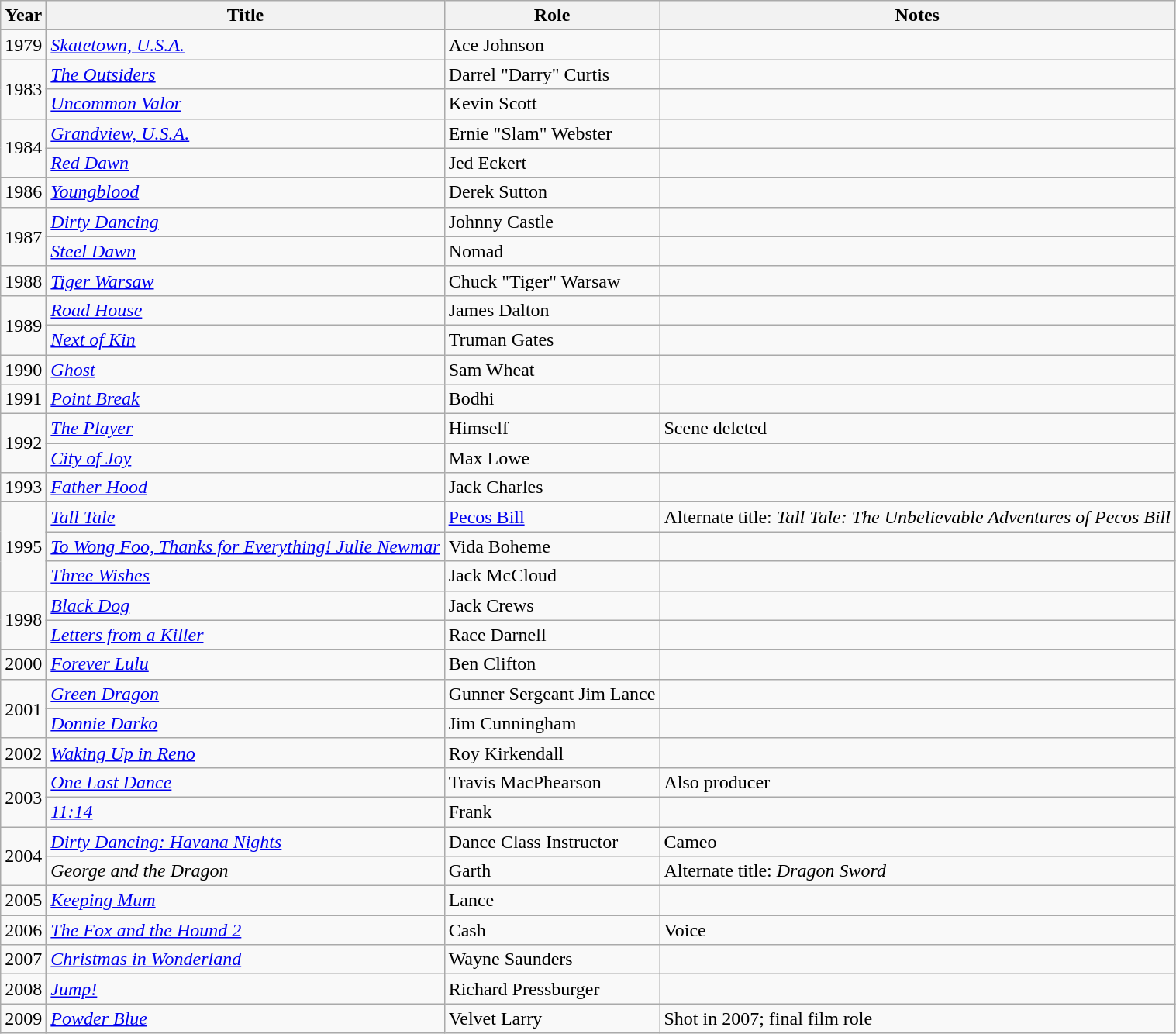<table class="wikitable sortable">
<tr>
<th scope="col">Year</th>
<th scope="col">Title</th>
<th scope="col">Role</th>
<th scope="col" class="unsortable">Notes</th>
</tr>
<tr>
<td>1979</td>
<td><em><a href='#'>Skatetown, U.S.A.</a></em></td>
<td>Ace Johnson</td>
<td></td>
</tr>
<tr>
<td rowspan=2>1983</td>
<td><em><a href='#'>The Outsiders</a></em></td>
<td>Darrel "Darry" Curtis</td>
<td></td>
</tr>
<tr>
<td><em><a href='#'>Uncommon Valor</a></em></td>
<td>Kevin Scott</td>
<td></td>
</tr>
<tr>
<td rowspan=2>1984</td>
<td><em><a href='#'>Grandview, U.S.A.</a></em></td>
<td>Ernie "Slam" Webster</td>
<td></td>
</tr>
<tr>
<td><em><a href='#'>Red Dawn</a></em></td>
<td>Jed Eckert</td>
<td></td>
</tr>
<tr>
<td>1986</td>
<td><em><a href='#'>Youngblood</a></em></td>
<td>Derek Sutton</td>
<td></td>
</tr>
<tr>
<td rowspan=2>1987</td>
<td><em><a href='#'>Dirty Dancing</a></em></td>
<td>Johnny Castle</td>
<td></td>
</tr>
<tr>
<td><em><a href='#'>Steel Dawn</a></em></td>
<td>Nomad</td>
<td></td>
</tr>
<tr>
<td>1988</td>
<td><em><a href='#'>Tiger Warsaw</a></em></td>
<td>Chuck "Tiger" Warsaw</td>
<td></td>
</tr>
<tr>
<td rowspan=2>1989</td>
<td><em><a href='#'>Road House</a></em></td>
<td>James Dalton</td>
<td></td>
</tr>
<tr>
<td><em><a href='#'>Next of Kin</a></em></td>
<td>Truman Gates</td>
<td></td>
</tr>
<tr>
<td>1990</td>
<td><em><a href='#'>Ghost</a></em></td>
<td>Sam Wheat</td>
<td></td>
</tr>
<tr>
<td>1991</td>
<td><em><a href='#'>Point Break</a></em></td>
<td>Bodhi</td>
<td></td>
</tr>
<tr>
<td rowspan=2>1992</td>
<td><em><a href='#'>The Player</a></em></td>
<td>Himself</td>
<td>Scene deleted</td>
</tr>
<tr>
<td><em><a href='#'>City of Joy</a></em></td>
<td>Max Lowe</td>
<td></td>
</tr>
<tr>
<td>1993</td>
<td><em><a href='#'>Father Hood</a></em></td>
<td>Jack Charles</td>
<td></td>
</tr>
<tr>
<td rowspan=3>1995</td>
<td><em><a href='#'>Tall Tale</a></em></td>
<td><a href='#'>Pecos Bill</a></td>
<td>Alternate title: <em>Tall Tale: The Unbelievable Adventures of Pecos Bill</em></td>
</tr>
<tr>
<td><em><a href='#'>To Wong Foo, Thanks for Everything! Julie Newmar</a></em></td>
<td>Vida Boheme</td>
<td></td>
</tr>
<tr>
<td><em><a href='#'>Three Wishes</a></em></td>
<td>Jack McCloud</td>
<td></td>
</tr>
<tr>
<td rowspan=2>1998</td>
<td><em><a href='#'>Black Dog</a></em></td>
<td>Jack Crews</td>
<td></td>
</tr>
<tr>
<td><em><a href='#'>Letters from a Killer</a></em></td>
<td>Race Darnell</td>
<td></td>
</tr>
<tr>
<td>2000</td>
<td><em><a href='#'>Forever Lulu</a></em></td>
<td>Ben Clifton</td>
<td></td>
</tr>
<tr>
<td rowspan=2>2001</td>
<td><em><a href='#'>Green Dragon</a></em></td>
<td>Gunner Sergeant Jim Lance</td>
<td></td>
</tr>
<tr>
<td><em><a href='#'>Donnie Darko</a></em></td>
<td>Jim Cunningham</td>
<td></td>
</tr>
<tr>
<td>2002</td>
<td><em><a href='#'>Waking Up in Reno</a></em></td>
<td>Roy Kirkendall</td>
<td></td>
</tr>
<tr>
<td rowspan=2>2003</td>
<td><em><a href='#'>One Last Dance</a></em></td>
<td>Travis MacPhearson</td>
<td>Also producer</td>
</tr>
<tr>
<td><em><a href='#'>11:14</a></em></td>
<td>Frank</td>
<td></td>
</tr>
<tr>
<td rowspan=2>2004</td>
<td><em><a href='#'>Dirty Dancing: Havana Nights</a></em></td>
<td>Dance Class Instructor</td>
<td>Cameo</td>
</tr>
<tr>
<td><em>George and the Dragon</em></td>
<td>Garth</td>
<td>Alternate title: <em>Dragon Sword</em></td>
</tr>
<tr>
<td>2005</td>
<td><em><a href='#'>Keeping Mum</a></em></td>
<td>Lance</td>
<td></td>
</tr>
<tr>
<td>2006</td>
<td><em><a href='#'>The Fox and the Hound 2</a></em></td>
<td>Cash</td>
<td>Voice</td>
</tr>
<tr>
<td>2007</td>
<td><em><a href='#'>Christmas in Wonderland</a></em></td>
<td>Wayne Saunders</td>
<td></td>
</tr>
<tr>
<td>2008</td>
<td><em><a href='#'>Jump!</a></em></td>
<td>Richard Pressburger</td>
<td></td>
</tr>
<tr>
<td>2009</td>
<td><em><a href='#'>Powder Blue</a></em></td>
<td>Velvet Larry</td>
<td>Shot in 2007; final film role</td>
</tr>
</table>
